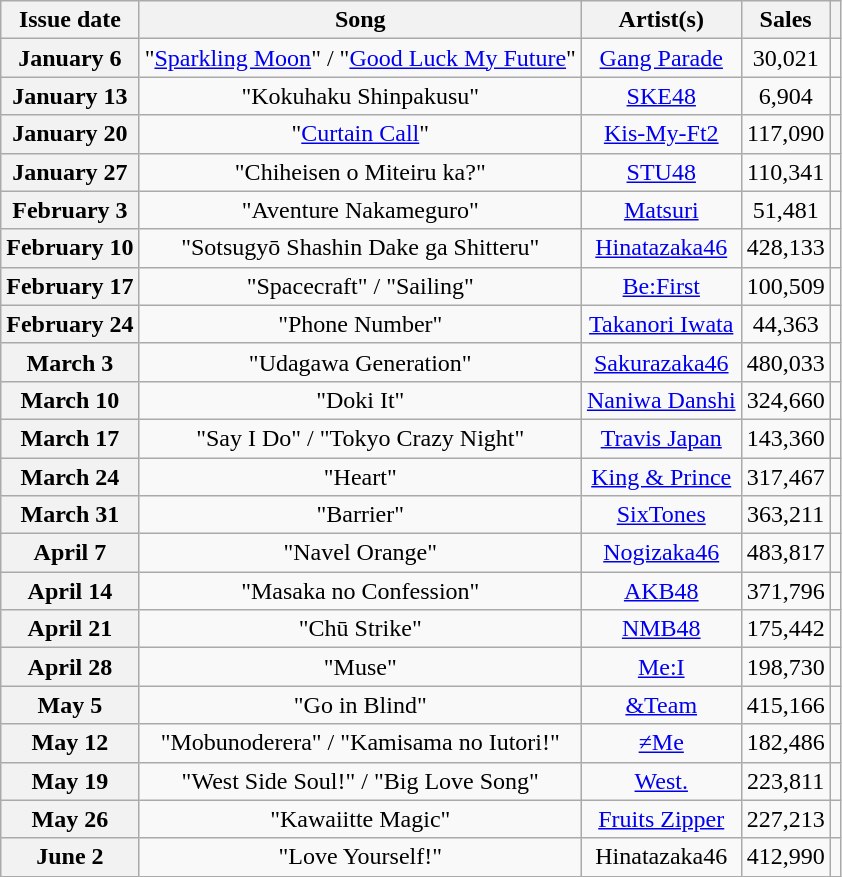<table class="wikitable plainrowheaders" style="text-align: center">
<tr>
<th scope="col">Issue date</th>
<th scope="col">Song</th>
<th scope="col">Artist(s)</th>
<th scope="col">Sales</th>
<th scope="col"></th>
</tr>
<tr>
<th scope="row">January 6</th>
<td>"<a href='#'>Sparkling Moon</a>" / "<a href='#'>Good Luck My Future</a>"</td>
<td><a href='#'>Gang Parade</a></td>
<td>30,021</td>
<td></td>
</tr>
<tr>
<th scope="row">January 13</th>
<td>"Kokuhaku Shinpakusu"</td>
<td><a href='#'>SKE48</a></td>
<td>6,904</td>
<td></td>
</tr>
<tr>
<th scope="row">January 20</th>
<td>"<a href='#'>Curtain Call</a>"</td>
<td><a href='#'>Kis-My-Ft2</a></td>
<td>117,090</td>
<td></td>
</tr>
<tr>
<th scope="row">January 27</th>
<td>"Chiheisen o Miteiru ka?"</td>
<td><a href='#'>STU48</a></td>
<td>110,341</td>
<td></td>
</tr>
<tr>
<th scope="row">February 3</th>
<td>"Aventure Nakameguro"</td>
<td><a href='#'>Matsuri</a></td>
<td>51,481</td>
<td></td>
</tr>
<tr>
<th scope="row">February 10</th>
<td>"Sotsugyō Shashin Dake ga Shitteru"</td>
<td><a href='#'>Hinatazaka46</a></td>
<td>428,133</td>
<td></td>
</tr>
<tr>
<th scope="row">February 17</th>
<td>"Spacecraft" / "Sailing"</td>
<td><a href='#'>Be:First</a></td>
<td>100,509</td>
<td></td>
</tr>
<tr>
<th scope="row">February 24</th>
<td>"Phone Number"</td>
<td><a href='#'>Takanori Iwata</a></td>
<td>44,363</td>
<td></td>
</tr>
<tr>
<th scope="row">March 3</th>
<td>"Udagawa Generation"</td>
<td><a href='#'>Sakurazaka46</a></td>
<td>480,033</td>
<td></td>
</tr>
<tr>
<th scope="row">March 10</th>
<td>"Doki It"</td>
<td><a href='#'>Naniwa Danshi</a></td>
<td>324,660</td>
<td></td>
</tr>
<tr>
<th scope="row">March 17</th>
<td>"Say I Do" / "Tokyo Crazy Night"</td>
<td><a href='#'>Travis Japan</a></td>
<td>143,360</td>
<td></td>
</tr>
<tr>
<th scope="row">March 24</th>
<td>"Heart"</td>
<td><a href='#'>King & Prince</a></td>
<td>317,467</td>
<td></td>
</tr>
<tr>
<th scope="row">March 31</th>
<td>"Barrier"</td>
<td><a href='#'>SixTones</a></td>
<td>363,211</td>
<td></td>
</tr>
<tr>
<th scope="row">April 7</th>
<td>"Navel Orange"</td>
<td><a href='#'>Nogizaka46</a></td>
<td>483,817</td>
<td></td>
</tr>
<tr>
<th scope="row">April 14</th>
<td>"Masaka no Confession"</td>
<td><a href='#'>AKB48</a></td>
<td>371,796</td>
<td></td>
</tr>
<tr>
<th scope="row">April 21</th>
<td>"Chū Strike"</td>
<td><a href='#'>NMB48</a></td>
<td>175,442</td>
<td></td>
</tr>
<tr>
<th scope="row">April 28</th>
<td>"Muse"</td>
<td><a href='#'>Me:I</a></td>
<td>198,730</td>
<td></td>
</tr>
<tr>
<th scope="row">May 5</th>
<td>"Go in Blind"</td>
<td><a href='#'>&Team</a></td>
<td>415,166</td>
<td></td>
</tr>
<tr>
<th scope="row">May 12</th>
<td>"Mobunoderera" / "Kamisama no Iutori!"</td>
<td><a href='#'>≠Me</a></td>
<td>182,486</td>
<td></td>
</tr>
<tr>
<th scope="row">May 19</th>
<td>"West Side Soul!" / "Big Love Song"</td>
<td><a href='#'>West.</a></td>
<td>223,811</td>
<td></td>
</tr>
<tr>
<th scope="row">May 26</th>
<td>"Kawaiitte Magic"</td>
<td><a href='#'>Fruits Zipper</a></td>
<td>227,213</td>
<td></td>
</tr>
<tr>
<th scope="row">June 2</th>
<td>"Love Yourself!"</td>
<td>Hinatazaka46</td>
<td>412,990</td>
<td></td>
</tr>
</table>
